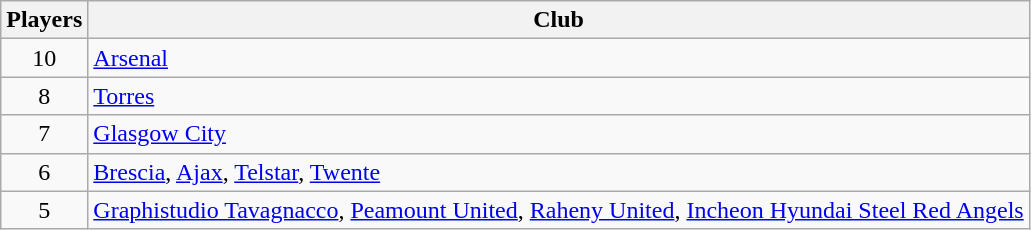<table class="wikitable">
<tr>
<th>Players</th>
<th>Club</th>
</tr>
<tr>
<td align="center">10</td>
<td> <a href='#'>Arsenal</a></td>
</tr>
<tr>
<td align="center">8</td>
<td> <a href='#'>Torres</a></td>
</tr>
<tr>
<td align="center">7</td>
<td> <a href='#'>Glasgow City</a></td>
</tr>
<tr>
<td align="center">6</td>
<td> <a href='#'>Brescia</a>,  <a href='#'>Ajax</a>,  <a href='#'>Telstar</a>,  <a href='#'>Twente</a></td>
</tr>
<tr>
<td align="center">5</td>
<td> <a href='#'>Graphistudio Tavagnacco</a>,  <a href='#'>Peamount United</a>,  <a href='#'>Raheny United</a>,  <a href='#'>Incheon Hyundai Steel Red Angels</a></td>
</tr>
</table>
